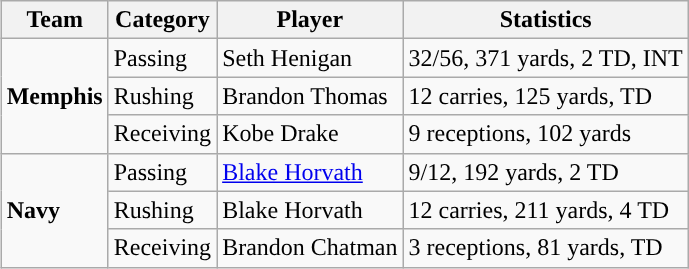<table class="wikitable" style="float: right;">
<tr>
<th>Team</th>
<th>Category</th>
<th>Player</th>
<th>Statistics</th>
</tr>
<tr>
<td rowspan=3><strong>Memphis</strong></td>
<td>Passing</td>
<td>Seth Henigan</td>
<td>32/56, 371 yards, 2 TD, INT</td>
</tr>
<tr>
<td>Rushing</td>
<td>Brandon Thomas</td>
<td>12 carries, 125 yards, TD</td>
</tr>
<tr>
<td>Receiving</td>
<td>Kobe Drake</td>
<td>9 receptions, 102 yards</td>
</tr>
<tr>
<td rowspan=3><strong>Navy</strong></td>
<td>Passing</td>
<td><a href='#'>Blake Horvath</a></td>
<td>9/12, 192 yards, 2 TD</td>
</tr>
<tr>
<td>Rushing</td>
<td>Blake Horvath</td>
<td>12 carries, 211 yards, 4 TD</td>
</tr>
<tr>
<td>Receiving</td>
<td>Brandon Chatman</td>
<td>3 receptions, 81 yards, TD</td>
</tr>
</table>
